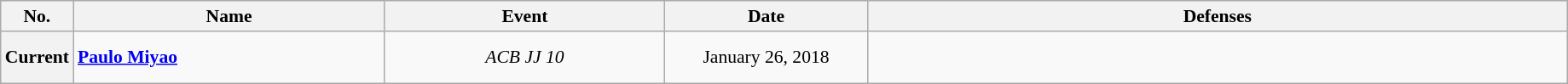<table class="wikitable" style="width:97%; font-size:90%;">
<tr>
<th style= width:1%;">No.</th>
<th style= width:20%;">Name</th>
<th style= width:18%;">Event</th>
<th style=width:13%;">Date</th>
<th style= width:45%;">Defenses</th>
</tr>
<tr>
<th>Current</th>
<td align=left>  <strong><a href='#'>Paulo Miyao</a></strong> <br></td>
<td align=center><em>ACB JJ 10</em><br></td>
<td align=center>January 26, 2018</td>
<td align=left><br><br></td>
</tr>
</table>
